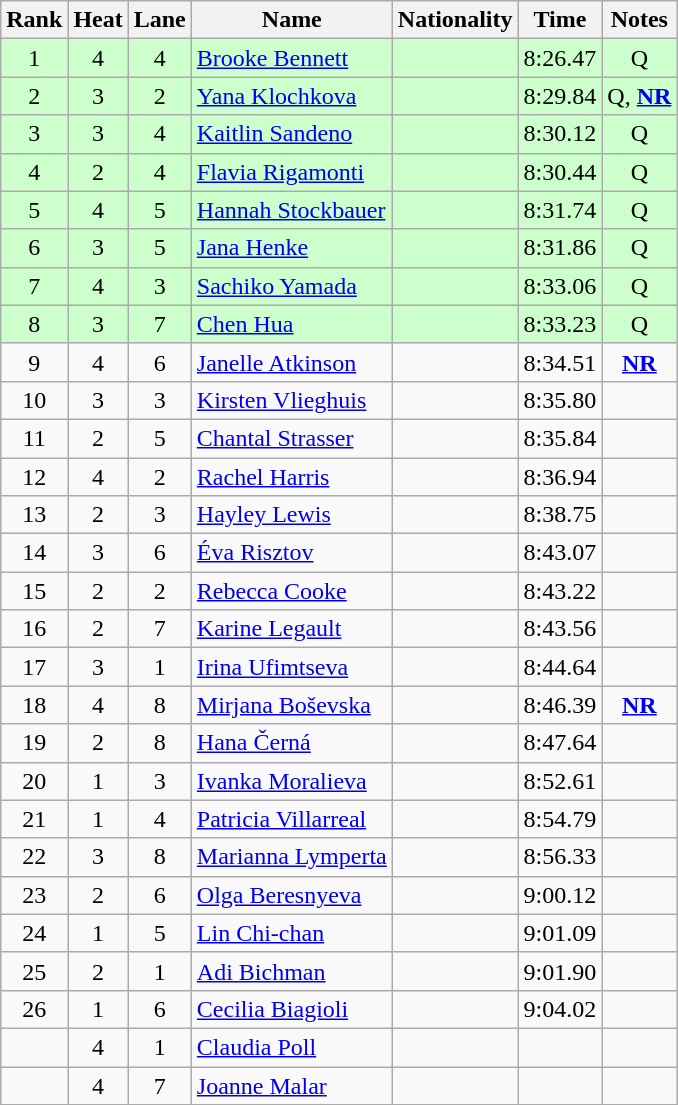<table class="wikitable sortable" style="text-align:center">
<tr>
<th>Rank</th>
<th>Heat</th>
<th>Lane</th>
<th>Name</th>
<th>Nationality</th>
<th>Time</th>
<th>Notes</th>
</tr>
<tr bgcolor=#cfc>
<td>1</td>
<td>4</td>
<td>4</td>
<td align=left><a href='#'>Brooke Bennett</a></td>
<td align=left></td>
<td>8:26.47</td>
<td>Q</td>
</tr>
<tr bgcolor=#cfc>
<td>2</td>
<td>3</td>
<td>2</td>
<td align=left><a href='#'>Yana Klochkova</a></td>
<td align=left></td>
<td>8:29.84</td>
<td>Q, <strong><a href='#'>NR</a></strong></td>
</tr>
<tr bgcolor=#cfc>
<td>3</td>
<td>3</td>
<td>4</td>
<td align=left><a href='#'>Kaitlin Sandeno</a></td>
<td align=left></td>
<td>8:30.12</td>
<td>Q</td>
</tr>
<tr bgcolor=#cfc>
<td>4</td>
<td>2</td>
<td>4</td>
<td align=left><a href='#'>Flavia Rigamonti</a></td>
<td align=left></td>
<td>8:30.44</td>
<td>Q</td>
</tr>
<tr bgcolor=#cfc>
<td>5</td>
<td>4</td>
<td>5</td>
<td align=left><a href='#'>Hannah Stockbauer</a></td>
<td align=left></td>
<td>8:31.74</td>
<td>Q</td>
</tr>
<tr bgcolor=#cfc>
<td>6</td>
<td>3</td>
<td>5</td>
<td align=left><a href='#'>Jana Henke</a></td>
<td align=left></td>
<td>8:31.86</td>
<td>Q</td>
</tr>
<tr bgcolor=#cfc>
<td>7</td>
<td>4</td>
<td>3</td>
<td align=left><a href='#'>Sachiko Yamada</a></td>
<td align=left></td>
<td>8:33.06</td>
<td>Q</td>
</tr>
<tr bgcolor=#cfc>
<td>8</td>
<td>3</td>
<td>7</td>
<td align=left><a href='#'>Chen Hua</a></td>
<td align=left></td>
<td>8:33.23</td>
<td>Q</td>
</tr>
<tr>
<td>9</td>
<td>4</td>
<td>6</td>
<td align=left><a href='#'>Janelle Atkinson</a></td>
<td align=left></td>
<td>8:34.51</td>
<td><strong><a href='#'>NR</a></strong></td>
</tr>
<tr>
<td>10</td>
<td>3</td>
<td>3</td>
<td align=left><a href='#'>Kirsten Vlieghuis</a></td>
<td align=left></td>
<td>8:35.80</td>
<td></td>
</tr>
<tr>
<td>11</td>
<td>2</td>
<td>5</td>
<td align=left><a href='#'>Chantal Strasser</a></td>
<td align=left></td>
<td>8:35.84</td>
<td></td>
</tr>
<tr>
<td>12</td>
<td>4</td>
<td>2</td>
<td align=left><a href='#'>Rachel Harris</a></td>
<td align=left></td>
<td>8:36.94</td>
<td></td>
</tr>
<tr>
<td>13</td>
<td>2</td>
<td>3</td>
<td align=left><a href='#'>Hayley Lewis</a></td>
<td align=left></td>
<td>8:38.75</td>
<td></td>
</tr>
<tr>
<td>14</td>
<td>3</td>
<td>6</td>
<td align=left><a href='#'>Éva Risztov</a></td>
<td align=left></td>
<td>8:43.07</td>
<td></td>
</tr>
<tr>
<td>15</td>
<td>2</td>
<td>2</td>
<td align=left><a href='#'>Rebecca Cooke</a></td>
<td align=left></td>
<td>8:43.22</td>
<td></td>
</tr>
<tr>
<td>16</td>
<td>2</td>
<td>7</td>
<td align=left><a href='#'>Karine Legault</a></td>
<td align=left></td>
<td>8:43.56</td>
<td></td>
</tr>
<tr>
<td>17</td>
<td>3</td>
<td>1</td>
<td align=left><a href='#'>Irina Ufimtseva</a></td>
<td align=left></td>
<td>8:44.64</td>
<td></td>
</tr>
<tr>
<td>18</td>
<td>4</td>
<td>8</td>
<td align=left><a href='#'>Mirjana Boševska</a></td>
<td align=left></td>
<td>8:46.39</td>
<td><strong><a href='#'>NR</a></strong></td>
</tr>
<tr>
<td>19</td>
<td>2</td>
<td>8</td>
<td align=left><a href='#'>Hana Černá</a></td>
<td align=left></td>
<td>8:47.64</td>
<td></td>
</tr>
<tr>
<td>20</td>
<td>1</td>
<td>3</td>
<td align=left><a href='#'>Ivanka Moralieva</a></td>
<td align=left></td>
<td>8:52.61</td>
<td></td>
</tr>
<tr>
<td>21</td>
<td>1</td>
<td>4</td>
<td align=left><a href='#'>Patricia Villarreal</a></td>
<td align=left></td>
<td>8:54.79</td>
<td></td>
</tr>
<tr>
<td>22</td>
<td>3</td>
<td>8</td>
<td align=left><a href='#'>Marianna Lymperta</a></td>
<td align=left></td>
<td>8:56.33</td>
<td></td>
</tr>
<tr>
<td>23</td>
<td>2</td>
<td>6</td>
<td align=left><a href='#'>Olga Beresnyeva</a></td>
<td align=left></td>
<td>9:00.12</td>
<td></td>
</tr>
<tr>
<td>24</td>
<td>1</td>
<td>5</td>
<td align=left><a href='#'>Lin Chi-chan</a></td>
<td align=left></td>
<td>9:01.09</td>
<td></td>
</tr>
<tr>
<td>25</td>
<td>2</td>
<td>1</td>
<td align=left><a href='#'>Adi Bichman</a></td>
<td align=left></td>
<td>9:01.90</td>
<td></td>
</tr>
<tr>
<td>26</td>
<td>1</td>
<td>6</td>
<td align=left><a href='#'>Cecilia Biagioli</a></td>
<td align=left></td>
<td>9:04.02</td>
<td></td>
</tr>
<tr>
<td></td>
<td>4</td>
<td>1</td>
<td align=left><a href='#'>Claudia Poll</a></td>
<td align=left></td>
<td></td>
<td></td>
</tr>
<tr>
<td></td>
<td>4</td>
<td>7</td>
<td align=left><a href='#'>Joanne Malar</a></td>
<td align=left></td>
<td></td>
<td></td>
</tr>
</table>
